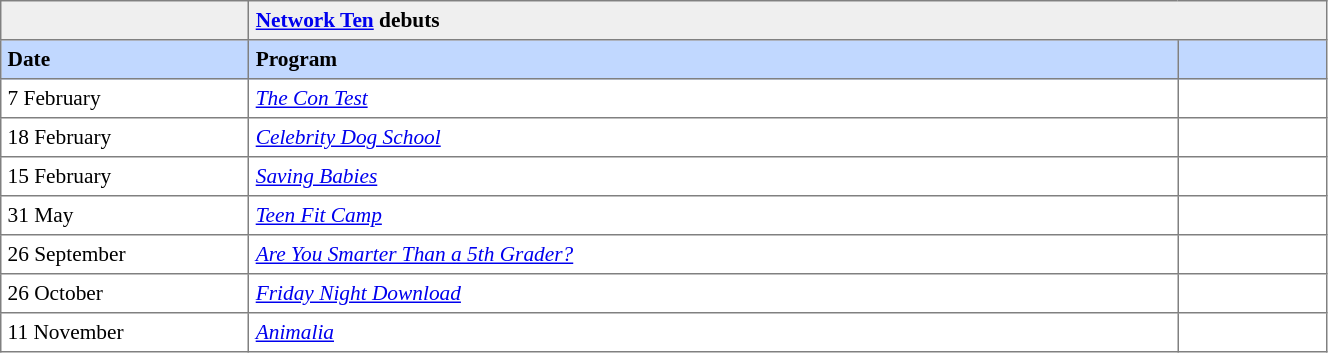<table border="1" cellpadding="4" cellspacing="0" style="text-align:left; font-size:89%; border-collapse:collapse;" width=70%>
<tr style="background-color:#efefef;">
<td colspan=1></td>
<td colspan=3><strong><a href='#'>Network Ten</a> debuts</strong></td>
</tr>
<tr style="background:#C1D8FF;">
<th width=6%>Date</th>
<th width=25%>Program</th>
<th width=4%></th>
</tr>
<tr>
<td>7 February</td>
<td><em><a href='#'>The Con Test</a></em></td>
<td></td>
</tr>
<tr>
<td>18 February</td>
<td><em><a href='#'>Celebrity Dog School</a></em></td>
<td></td>
</tr>
<tr>
<td>15 February</td>
<td><em><a href='#'>Saving Babies</a></em></td>
<td></td>
</tr>
<tr>
<td>31 May</td>
<td><em><a href='#'>Teen Fit Camp</a></em></td>
<td></td>
</tr>
<tr>
<td>26 September</td>
<td><em><a href='#'>Are You Smarter Than a 5th Grader?</a></em></td>
<td></td>
</tr>
<tr>
<td>26 October</td>
<td><em><a href='#'>Friday Night Download</a></em></td>
<td></td>
</tr>
<tr>
<td>11 November</td>
<td><em><a href='#'>Animalia</a></em></td>
<td></td>
</tr>
</table>
